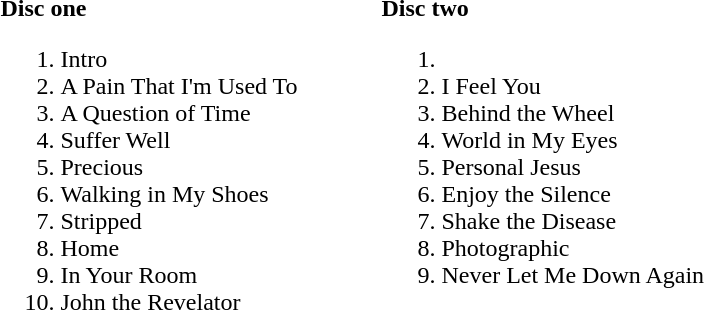<table ->
<tr>
<td width=250 valign=top><br><strong>Disc one</strong><ol><li>Intro</li><li>A Pain That I'm Used To</li><li>A Question of Time</li><li>Suffer Well</li><li>Precious</li><li>Walking in My Shoes</li><li>Stripped</li><li>Home</li><li>In Your Room</li><li>John the Revelator</li></ol></td>
<td width=250 valign=top><br><strong>Disc two</strong><ol><li><li>I Feel You</li><li>Behind the Wheel</li><li>World in My Eyes</li><li>Personal Jesus</li><li>Enjoy the Silence</li><li>Shake the Disease</li><li>Photographic</li><li>Never Let Me Down Again</li></ol></td>
</tr>
</table>
